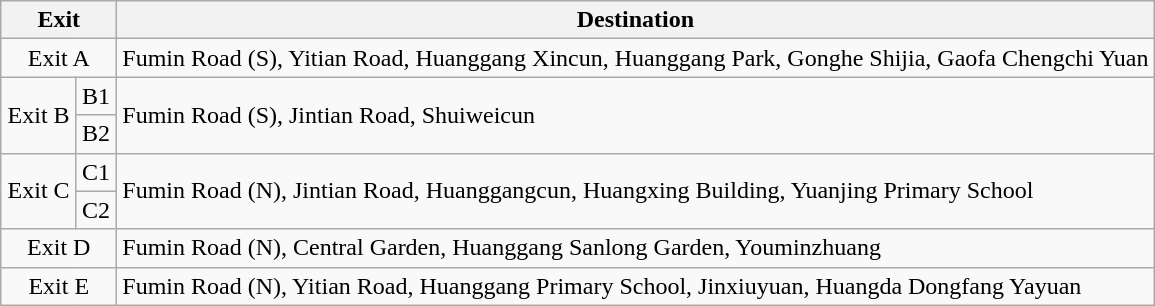<table class="wikitable">
<tr>
<th style="width:70px" colspan="2">Exit</th>
<th>Destination</th>
</tr>
<tr>
<td colspan="2" align="center">Exit A</td>
<td>Fumin Road (S), Yitian Road, Huanggang Xincun, Huanggang Park, Gonghe Shijia, Gaofa Chengchi Yuan</td>
</tr>
<tr>
<td rowspan="2" align="center">Exit B</td>
<td>B1</td>
<td rowspan="2">Fumin Road (S), Jintian Road, Shuiweicun</td>
</tr>
<tr>
<td>B2</td>
</tr>
<tr>
<td rowspan="2" align="center">Exit C</td>
<td>C1</td>
<td rowspan="2">Fumin Road (N), Jintian Road, Huanggangcun, Huangxing Building, Yuanjing Primary School</td>
</tr>
<tr>
<td>C2</td>
</tr>
<tr>
<td colspan="2" align="center">Exit D</td>
<td>Fumin Road (N), Central Garden, Huanggang Sanlong Garden, Youminzhuang</td>
</tr>
<tr>
<td colspan="2" align="center">Exit E</td>
<td>Fumin Road (N), Yitian Road, Huanggang Primary School, Jinxiuyuan, Huangda Dongfang Yayuan</td>
</tr>
</table>
